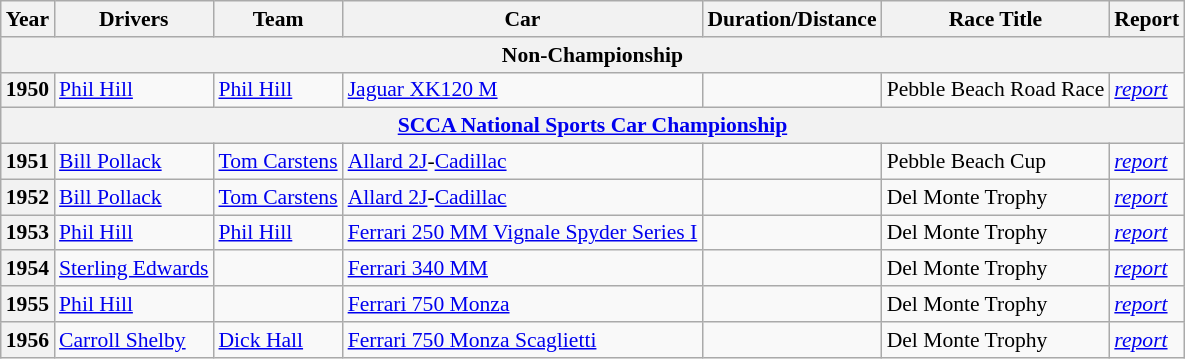<table class="wikitable" style="font-size: 90%;">
<tr>
<th>Year</th>
<th>Drivers</th>
<th>Team</th>
<th>Car</th>
<th>Duration/Distance</th>
<th>Race Title</th>
<th>Report</th>
</tr>
<tr>
<th colspan="7">Non-Championship</th>
</tr>
<tr>
<th>1950</th>
<td> <a href='#'>Phil Hill</a></td>
<td> <a href='#'>Phil Hill</a></td>
<td><a href='#'>Jaguar XK120 M</a></td>
<td></td>
<td>Pebble Beach Road Race</td>
<td><em><a href='#'>report</a></em></td>
</tr>
<tr>
<th colspan="7"><a href='#'>SCCA National Sports Car Championship</a></th>
</tr>
<tr>
<th>1951</th>
<td> <a href='#'>Bill Pollack</a></td>
<td> <a href='#'>Tom Carstens</a></td>
<td><a href='#'>Allard 2J</a>-<a href='#'>Cadillac</a></td>
<td></td>
<td>Pebble Beach Cup</td>
<td><em><a href='#'>report</a></em></td>
</tr>
<tr>
<th>1952</th>
<td> <a href='#'>Bill Pollack</a></td>
<td> <a href='#'>Tom Carstens</a></td>
<td><a href='#'>Allard 2J</a>-<a href='#'>Cadillac</a></td>
<td></td>
<td>Del Monte Trophy</td>
<td><em><a href='#'>report</a></em></td>
</tr>
<tr>
<th>1953</th>
<td> <a href='#'>Phil Hill</a></td>
<td> <a href='#'>Phil Hill</a></td>
<td><a href='#'>Ferrari 250 MM Vignale Spyder Series I</a></td>
<td></td>
<td>Del Monte Trophy</td>
<td><em><a href='#'>report</a></em></td>
</tr>
<tr>
<th>1954</th>
<td> <a href='#'>Sterling Edwards</a></td>
<td></td>
<td><a href='#'>Ferrari 340 MM</a></td>
<td></td>
<td>Del Monte Trophy</td>
<td><em><a href='#'>report</a></em></td>
</tr>
<tr>
<th>1955</th>
<td> <a href='#'>Phil Hill</a></td>
<td></td>
<td><a href='#'>Ferrari 750 Monza</a></td>
<td></td>
<td>Del Monte Trophy</td>
<td><em><a href='#'>report</a></em></td>
</tr>
<tr>
<th>1956</th>
<td> <a href='#'>Carroll Shelby</a></td>
<td> <a href='#'>Dick Hall</a></td>
<td><a href='#'>Ferrari 750 Monza Scaglietti</a></td>
<td></td>
<td>Del Monte Trophy</td>
<td><em><a href='#'>report</a></em></td>
</tr>
</table>
